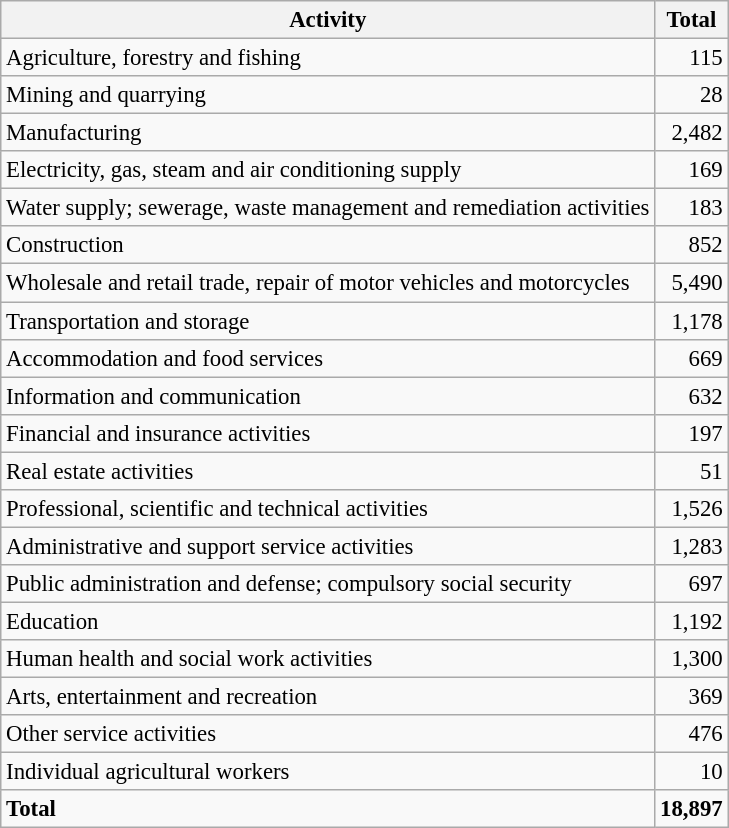<table class="wikitable sortable" style="font-size:95%;">
<tr>
<th>Activity</th>
<th>Total</th>
</tr>
<tr>
<td>Agriculture, forestry and fishing</td>
<td align="right">115</td>
</tr>
<tr>
<td>Mining and quarrying</td>
<td align="right">28</td>
</tr>
<tr>
<td>Manufacturing</td>
<td align="right">2,482</td>
</tr>
<tr>
<td>Electricity, gas, steam and air conditioning supply</td>
<td align="right">169</td>
</tr>
<tr>
<td>Water supply; sewerage, waste management and remediation activities</td>
<td align="right">183</td>
</tr>
<tr>
<td>Construction</td>
<td align="right">852</td>
</tr>
<tr>
<td>Wholesale and retail trade, repair of motor vehicles and motorcycles</td>
<td align="right">5,490</td>
</tr>
<tr>
<td>Transportation and storage</td>
<td align="right">1,178</td>
</tr>
<tr>
<td>Accommodation and food services</td>
<td align="right">669</td>
</tr>
<tr>
<td>Information and communication</td>
<td align="right">632</td>
</tr>
<tr>
<td>Financial and insurance activities</td>
<td align="right">197</td>
</tr>
<tr>
<td>Real estate activities</td>
<td align="right">51</td>
</tr>
<tr>
<td>Professional, scientific and technical activities</td>
<td align="right">1,526</td>
</tr>
<tr>
<td>Administrative and support service activities</td>
<td align="right">1,283</td>
</tr>
<tr>
<td>Public administration and defense; compulsory social security</td>
<td align="right">697</td>
</tr>
<tr>
<td>Education</td>
<td align="right">1,192</td>
</tr>
<tr>
<td>Human health and social work activities</td>
<td align="right">1,300</td>
</tr>
<tr>
<td>Arts, entertainment and recreation</td>
<td align="right">369</td>
</tr>
<tr>
<td>Other service activities</td>
<td align="right">476</td>
</tr>
<tr>
<td>Individual agricultural workers</td>
<td align="right">10</td>
</tr>
<tr class="sortbottom">
<td><strong>Total</strong></td>
<td align="right"><strong>18,897</strong></td>
</tr>
</table>
